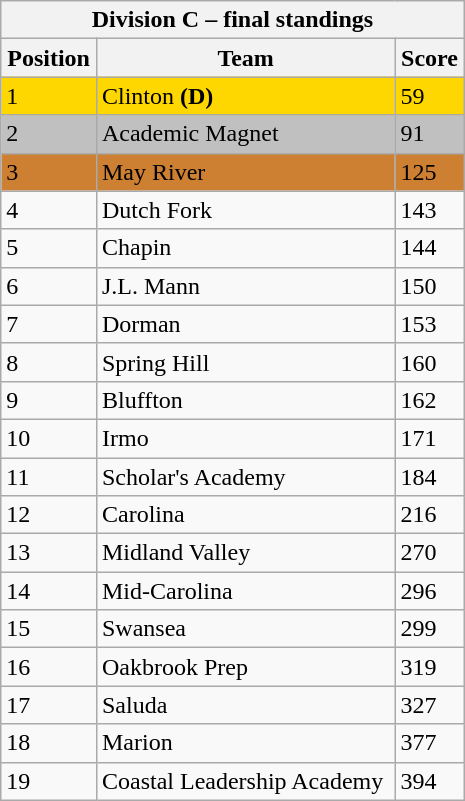<table class="wikitable collapsible collapsed" style="float:right; width:310px">
<tr>
<th colspan=5>Division C – final standings</th>
</tr>
<tr>
<th>Position</th>
<th>Team</th>
<th>Score</th>
</tr>
<tr style="background:#ffd700; color:black">
<td>1</td>
<td>Clinton <strong>(D)</strong></td>
<td>59</td>
</tr>
<tr style="background:#c0c0c0; color:black">
<td>2</td>
<td>Academic Magnet</td>
<td>91</td>
</tr>
<tr style="background:#cd7f32; color:black">
<td>3</td>
<td>May River</td>
<td>125</td>
</tr>
<tr>
<td>4</td>
<td>Dutch Fork</td>
<td>143</td>
</tr>
<tr>
<td>5</td>
<td>Chapin</td>
<td>144</td>
</tr>
<tr>
<td>6</td>
<td>J.L. Mann</td>
<td>150</td>
</tr>
<tr>
<td>7</td>
<td>Dorman</td>
<td>153</td>
</tr>
<tr>
<td>8</td>
<td>Spring Hill</td>
<td>160</td>
</tr>
<tr>
<td>9</td>
<td>Bluffton</td>
<td>162</td>
</tr>
<tr>
<td>10</td>
<td>Irmo</td>
<td>171</td>
</tr>
<tr>
<td>11</td>
<td>Scholar's Academy</td>
<td>184</td>
</tr>
<tr>
<td>12</td>
<td>Carolina</td>
<td>216</td>
</tr>
<tr>
<td>13</td>
<td>Midland Valley</td>
<td>270</td>
</tr>
<tr>
<td>14</td>
<td>Mid-Carolina</td>
<td>296</td>
</tr>
<tr>
<td>15</td>
<td>Swansea</td>
<td>299</td>
</tr>
<tr>
<td>16</td>
<td>Oakbrook Prep</td>
<td>319</td>
</tr>
<tr>
<td>17</td>
<td>Saluda</td>
<td>327</td>
</tr>
<tr>
<td>18</td>
<td>Marion</td>
<td>377</td>
</tr>
<tr>
<td>19</td>
<td>Coastal Leadership Academy</td>
<td>394</td>
</tr>
</table>
